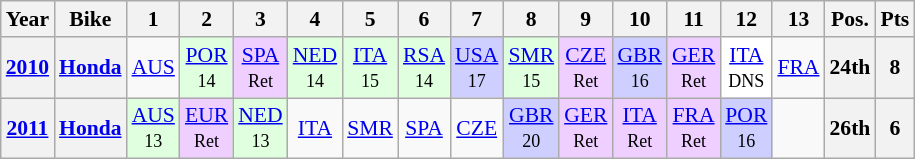<table class="wikitable" style="text-align:center; font-size:90%">
<tr>
<th>Year</th>
<th>Bike</th>
<th>1</th>
<th>2</th>
<th>3</th>
<th>4</th>
<th>5</th>
<th>6</th>
<th>7</th>
<th>8</th>
<th>9</th>
<th>10</th>
<th>11</th>
<th>12</th>
<th>13</th>
<th>Pos.</th>
<th>Pts</th>
</tr>
<tr>
<th><a href='#'>2010</a></th>
<th><a href='#'>Honda</a></th>
<td><a href='#'>AUS</a></td>
<td style="background:#DFFFDF;"><a href='#'>POR</a><br><small>14</small></td>
<td style="background:#EFCFFF;"><a href='#'>SPA</a><br><small>Ret</small></td>
<td style="background:#DFFFDF;"><a href='#'>NED</a><br><small>14</small></td>
<td style="background:#DFFFDF;"><a href='#'>ITA</a><br><small>15</small></td>
<td style="background:#DFFFDF;"><a href='#'>RSA</a><br><small>14</small></td>
<td style="background:#CFCFFF;"><a href='#'>USA</a><br><small>17</small></td>
<td style="background:#DFFFDF;"><a href='#'>SMR</a><br><small>15</small></td>
<td style="background:#EFCFFF;"><a href='#'>CZE</a><br><small>Ret</small></td>
<td style="background:#CFCFFF;"><a href='#'>GBR</a><br><small>16</small></td>
<td style="background:#EFCFFF;"><a href='#'>GER</a><br><small>Ret</small></td>
<td style="background:#FFFFFF;"><a href='#'>ITA</a><br><small>DNS</small></td>
<td><a href='#'>FRA</a></td>
<th>24th</th>
<th>8</th>
</tr>
<tr>
<th><a href='#'>2011</a></th>
<th><a href='#'>Honda</a></th>
<td style="background:#DFFFDF;"><a href='#'>AUS</a><br><small>13</small></td>
<td style="background:#EFCFFF;"><a href='#'>EUR</a><br><small>Ret</small></td>
<td style="background:#DFFFDF;"><a href='#'>NED</a><br><small>13</small></td>
<td><a href='#'>ITA</a></td>
<td><a href='#'>SMR</a></td>
<td><a href='#'>SPA</a></td>
<td><a href='#'>CZE</a></td>
<td style="background:#CFCFFF;"><a href='#'>GBR</a><br><small>20</small></td>
<td style="background:#EFCFFF;"><a href='#'>GER</a><br><small>Ret</small></td>
<td style="background:#EFCFFF;"><a href='#'>ITA</a><br><small>Ret</small></td>
<td style="background:#EFCFFF;"><a href='#'>FRA</a><br><small>Ret</small></td>
<td style="background:#CFCFFF;"><a href='#'>POR</a><br><small>16</small></td>
<td></td>
<th>26th</th>
<th>6</th>
</tr>
</table>
